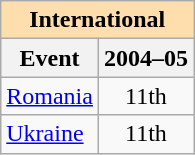<table class="wikitable" style="text-align:center">
<tr>
<th style="background-color: #ffdead; " colspan=2 align=center>International</th>
</tr>
<tr>
<th>Event</th>
<th>2004–05</th>
</tr>
<tr>
<td align=left> <a href='#'>Romania</a></td>
<td>11th</td>
</tr>
<tr>
<td align=left> <a href='#'>Ukraine</a></td>
<td>11th</td>
</tr>
</table>
